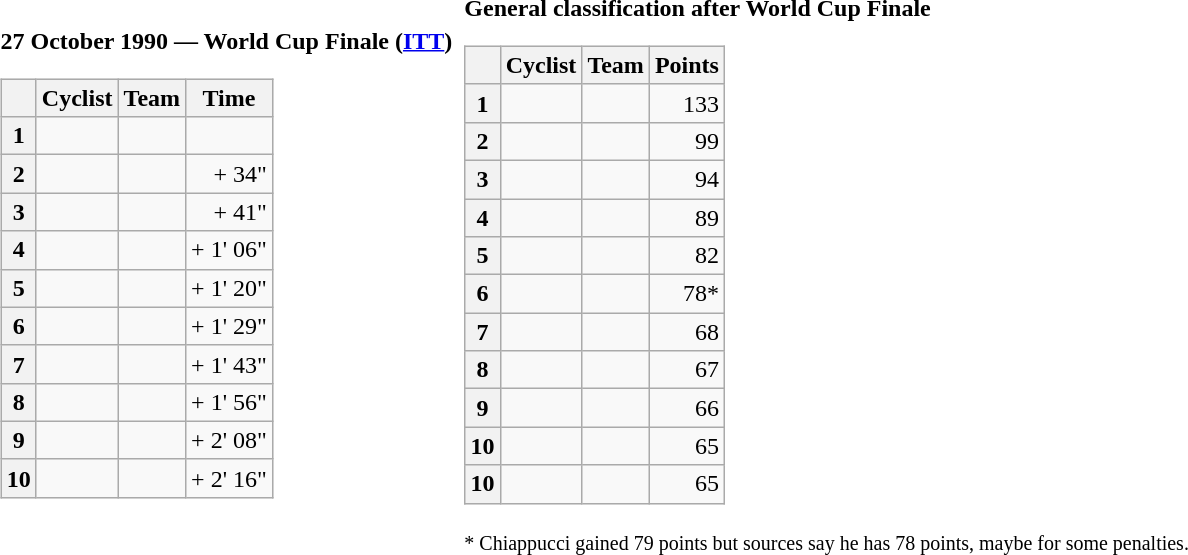<table>
<tr>
<td><strong>27 October 1990 — World Cup Finale  (<a href='#'>ITT</a>)</strong><br><table class="wikitable">
<tr>
<th></th>
<th>Cyclist</th>
<th>Team</th>
<th>Time</th>
</tr>
<tr>
<th>1</th>
<td></td>
<td></td>
<td align="right"></td>
</tr>
<tr>
<th>2</th>
<td></td>
<td></td>
<td align="right">+ 34"</td>
</tr>
<tr>
<th>3</th>
<td></td>
<td></td>
<td align="right">+ 41"</td>
</tr>
<tr>
<th>4</th>
<td></td>
<td></td>
<td align="right">+ 1' 06"</td>
</tr>
<tr>
<th>5</th>
<td></td>
<td></td>
<td align="right">+ 1' 20"</td>
</tr>
<tr>
<th>6</th>
<td></td>
<td></td>
<td align="right">+ 1' 29"</td>
</tr>
<tr>
<th>7</th>
<td></td>
<td></td>
<td align="right">+ 1' 43"</td>
</tr>
<tr>
<th>8</th>
<td> </td>
<td></td>
<td align="right">+ 1' 56"</td>
</tr>
<tr>
<th>9</th>
<td></td>
<td></td>
<td align="right">+ 2' 08"</td>
</tr>
<tr>
<th>10</th>
<td></td>
<td></td>
<td align="right">+ 2' 16"</td>
</tr>
</table>
</td>
<td></td>
<td><strong>General classification after World Cup Finale</strong><br><table class="wikitable">
<tr>
<th></th>
<th>Cyclist</th>
<th>Team</th>
<th>Points</th>
</tr>
<tr>
<th>1</th>
<td> </td>
<td></td>
<td align="right">133</td>
</tr>
<tr>
<th>2</th>
<td></td>
<td></td>
<td align="right">99</td>
</tr>
<tr>
<th>3</th>
<td></td>
<td></td>
<td align="right">94</td>
</tr>
<tr>
<th>4</th>
<td></td>
<td></td>
<td align="right">89</td>
</tr>
<tr>
<th>5</th>
<td></td>
<td></td>
<td align="right">82</td>
</tr>
<tr>
<th>6</th>
<td></td>
<td></td>
<td align="right">78*</td>
</tr>
<tr>
<th>7</th>
<td></td>
<td></td>
<td align="right">68</td>
</tr>
<tr>
<th>8</th>
<td></td>
<td></td>
<td align="right">67</td>
</tr>
<tr>
<th>9</th>
<td></td>
<td></td>
<td align="right">66</td>
</tr>
<tr>
<th>10</th>
<td></td>
<td></td>
<td align="right">65</td>
</tr>
<tr>
<th>10</th>
<td></td>
<td></td>
<td align="right">65</td>
</tr>
</table>
<small>* Chiappucci gained 79 points but sources say he has 78 points, maybe for some penalties.</small></td>
</tr>
</table>
